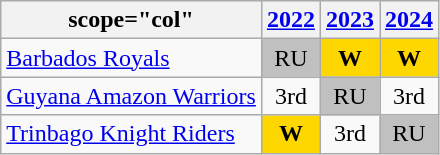<table class="wikitable" style="text-align:center">
<tr>
<th>scope="col" </th>
<th><a href='#'>2022</a></th>
<th><a href='#'>2023</a></th>
<th><a href='#'>2024</a></th>
</tr>
<tr>
<td style="text-align:left;"><a href='#'>Barbados Royals</a></td>
<td style="background:silver;">RU</td>
<td style="background:gold;"><strong>W</strong></td>
<td style="background:gold;"><strong>W</strong></td>
</tr>
<tr>
<td style="text-align:left;"><a href='#'>Guyana Amazon Warriors</a></td>
<td>3rd</td>
<td style="background:silver;">RU</td>
<td>3rd</td>
</tr>
<tr>
<td style="text-align:left;"><a href='#'>Trinbago Knight Riders</a></td>
<td style="background:gold;"><strong>W</strong></td>
<td>3rd</td>
<td style="background:silver;">RU</td>
</tr>
</table>
